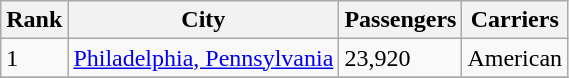<table class="wikitable sortable">
<tr>
<th>Rank</th>
<th>City</th>
<th>Passengers</th>
<th>Carriers</th>
</tr>
<tr>
<td>1</td>
<td> <a href='#'>Philadelphia, Pennsylvania</a></td>
<td>23,920</td>
<td>American</td>
</tr>
<tr>
</tr>
</table>
